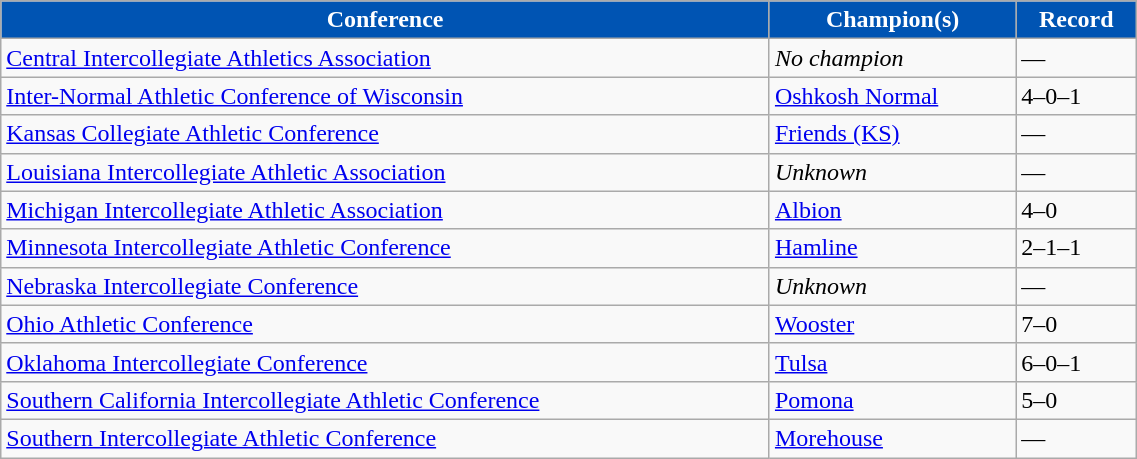<table class="wikitable" width="60%">
<tr>
<th style="background:#0054B3; color:#FFFFFF;">Conference</th>
<th style="background:#0054B3; color:#FFFFFF;">Champion(s)</th>
<th style="background:#0054B3; color:#FFFFFF;">Record</th>
</tr>
<tr align="left">
<td><a href='#'>Central Intercollegiate Athletics Association</a></td>
<td><em>No champion</em></td>
<td>—</td>
</tr>
<tr align="left">
<td><a href='#'>Inter-Normal Athletic Conference of Wisconsin</a></td>
<td><a href='#'>Oshkosh Normal</a></td>
<td>4–0–1</td>
</tr>
<tr align="left">
<td><a href='#'>Kansas Collegiate Athletic Conference</a></td>
<td><a href='#'>Friends (KS)</a></td>
<td>—</td>
</tr>
<tr align="left">
<td><a href='#'>Louisiana Intercollegiate Athletic Association</a></td>
<td><em>Unknown</em></td>
<td>—</td>
</tr>
<tr align="left">
<td><a href='#'>Michigan Intercollegiate Athletic Association</a></td>
<td><a href='#'>Albion</a></td>
<td>4–0</td>
</tr>
<tr align="left">
<td><a href='#'>Minnesota Intercollegiate Athletic Conference</a></td>
<td><a href='#'>Hamline</a></td>
<td>2–1–1</td>
</tr>
<tr align="left">
<td><a href='#'>Nebraska Intercollegiate Conference</a></td>
<td><em>Unknown</em></td>
<td>—</td>
</tr>
<tr align="left">
<td><a href='#'>Ohio Athletic Conference</a></td>
<td><a href='#'>Wooster</a></td>
<td>7–0</td>
</tr>
<tr align="left">
<td><a href='#'>Oklahoma Intercollegiate Conference</a></td>
<td><a href='#'>Tulsa</a></td>
<td>6–0–1</td>
</tr>
<tr align="left">
<td><a href='#'>Southern California Intercollegiate Athletic Conference</a></td>
<td><a href='#'>Pomona</a></td>
<td>5–0</td>
</tr>
<tr align="left">
<td><a href='#'>Southern Intercollegiate Athletic Conference</a></td>
<td><a href='#'>Morehouse</a></td>
<td>—</td>
</tr>
</table>
